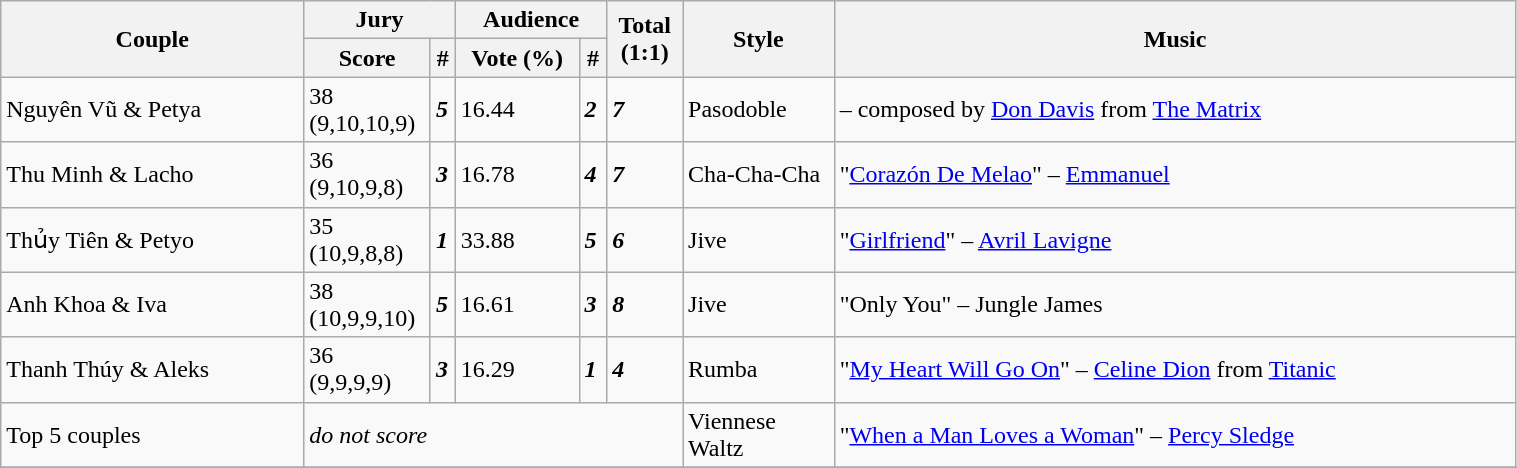<table class="wikitable" style="width:80%;">
<tr>
<th rowspan=2 style="width:20%;">Couple</th>
<th colspan=2 style="width:10%;">Jury</th>
<th colspan=2 style="width:10%;">Audience</th>
<th rowspan=2 style="width:5%;">Total<br> (1:1)</th>
<th rowspan=2 style="width:10%;">Style</th>
<th rowspan=2 style="width:45%;">Music</th>
</tr>
<tr>
<th>Score</th>
<th>#</th>
<th>Vote (%)</th>
<th>#</th>
</tr>
<tr>
<td>Nguyên Vũ & Petya</td>
<td>38<br> (9,10,10,9)</td>
<td><strong><em>5</em></strong></td>
<td>16.44</td>
<td><strong><em>2</em></strong></td>
<td><strong><em>7</em></strong></td>
<td>Pasodoble</td>
<td> – composed by <a href='#'>Don Davis</a> from <a href='#'>The Matrix</a></td>
</tr>
<tr>
<td>Thu Minh & Lacho</td>
<td>36<br> (9,10,9,8)</td>
<td><strong><em>3</em></strong></td>
<td>16.78</td>
<td><strong><em>4</em></strong></td>
<td><strong><em>7</em></strong></td>
<td>Cha-Cha-Cha</td>
<td>"<a href='#'>Corazón De Melao</a>" – <a href='#'>Emmanuel</a></td>
</tr>
<tr>
<td>Thủy Tiên & Petyo</td>
<td>35<br> (10,9,8,8)</td>
<td><strong><em>1</em></strong></td>
<td>33.88</td>
<td><strong><em>5</em></strong></td>
<td><strong><em>6</em></strong></td>
<td>Jive</td>
<td>"<a href='#'>Girlfriend</a>" – <a href='#'>Avril Lavigne</a></td>
</tr>
<tr>
<td>Anh Khoa & Iva</td>
<td>38<br> (10,9,9,10)</td>
<td><strong><em>5</em></strong></td>
<td>16.61</td>
<td><strong><em>3</em></strong></td>
<td><strong><em>8</em></strong></td>
<td>Jive</td>
<td>"Only You" – Jungle James</td>
</tr>
<tr>
<td>Thanh Thúy & Aleks</td>
<td>36<br> (9,9,9,9)</td>
<td><strong><em>3</em></strong></td>
<td>16.29</td>
<td><strong><em>1</em></strong></td>
<td><strong><em>4</em></strong></td>
<td>Rumba</td>
<td>"<a href='#'>My Heart Will Go On</a>" – <a href='#'>Celine Dion</a> from <a href='#'>Titanic</a></td>
</tr>
<tr>
<td>Top 5 couples</td>
<td colspan=5><em>do not score</em></td>
<td>Viennese Waltz</td>
<td>"<a href='#'>When a Man Loves a Woman</a>" – <a href='#'>Percy Sledge</a></td>
</tr>
<tr>
</tr>
</table>
